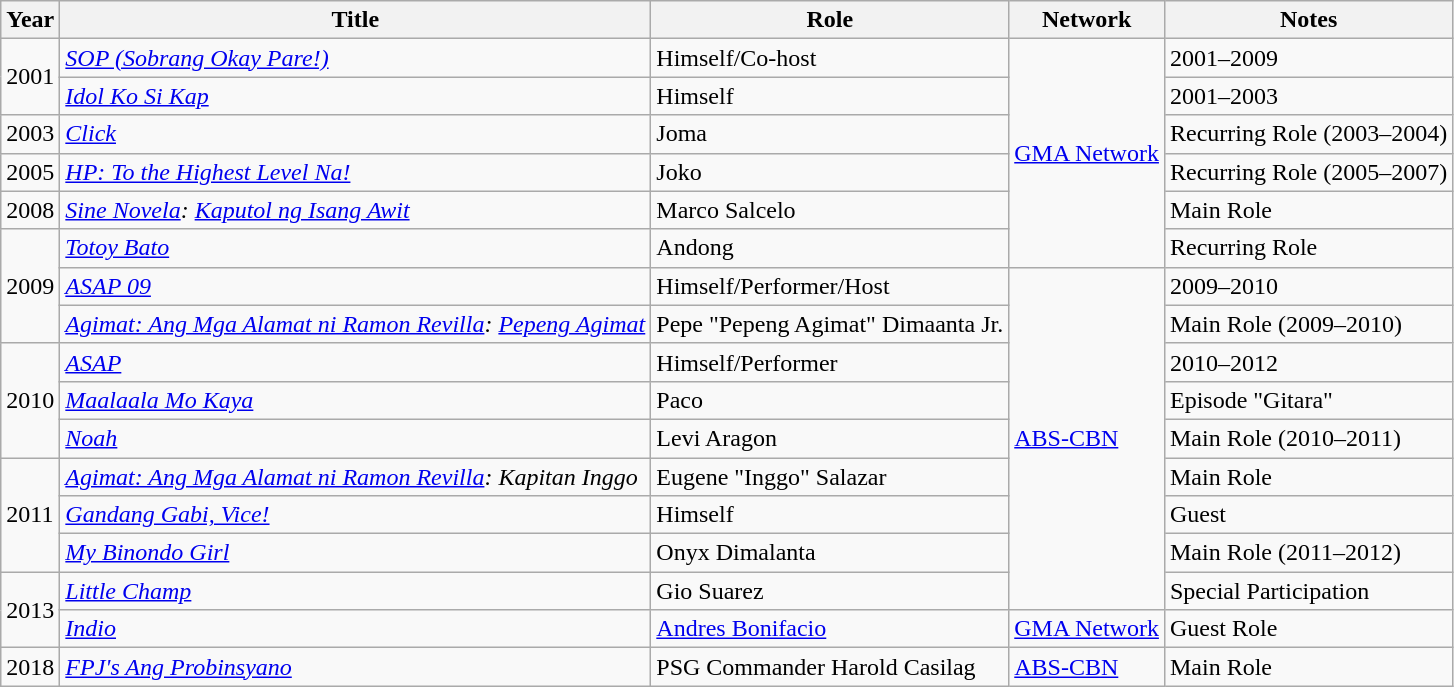<table class="wikitable sortable">
<tr>
<th>Year</th>
<th>Title</th>
<th>Role</th>
<th>Network</th>
<th>Notes</th>
</tr>
<tr>
<td rowspan="2">2001</td>
<td><em><a href='#'>SOP (Sobrang Okay Pare!)</a></em></td>
<td>Himself/Co-host</td>
<td rowspan="6"><a href='#'>GMA Network</a></td>
<td>2001–2009</td>
</tr>
<tr>
<td><em><a href='#'>Idol Ko Si Kap</a></em></td>
<td>Himself</td>
<td>2001–2003</td>
</tr>
<tr>
<td>2003</td>
<td><em><a href='#'>Click</a></em></td>
<td>Joma</td>
<td>Recurring Role (2003–2004)</td>
</tr>
<tr>
<td>2005</td>
<td><em><a href='#'>HP: To the Highest Level Na!</a></em></td>
<td>Joko</td>
<td>Recurring Role (2005–2007)</td>
</tr>
<tr>
<td>2008</td>
<td><em><a href='#'>Sine Novela</a>: <a href='#'>Kaputol ng Isang Awit</a></em></td>
<td>Marco Salcelo</td>
<td>Main Role</td>
</tr>
<tr>
<td rowspan="3">2009</td>
<td><em><a href='#'>Totoy Bato</a></em></td>
<td>Andong</td>
<td>Recurring Role</td>
</tr>
<tr>
<td><em><a href='#'>ASAP 09</a></em></td>
<td>Himself/Performer/Host</td>
<td rowspan="9"><a href='#'>ABS-CBN</a></td>
<td>2009–2010</td>
</tr>
<tr>
<td><em><a href='#'>Agimat: Ang Mga Alamat ni Ramon Revilla</a>: <a href='#'>Pepeng Agimat</a></em></td>
<td>Pepe "Pepeng Agimat" Dimaanta Jr.</td>
<td>Main Role (2009–2010)</td>
</tr>
<tr>
<td rowspan="3">2010</td>
<td><em><a href='#'>ASAP</a></em></td>
<td>Himself/Performer</td>
<td>2010–2012</td>
</tr>
<tr>
<td><em><a href='#'>Maalaala Mo Kaya</a></em></td>
<td>Paco</td>
<td>Episode "Gitara"</td>
</tr>
<tr>
<td><em><a href='#'>Noah</a></em></td>
<td>Levi Aragon</td>
<td>Main Role (2010–2011)</td>
</tr>
<tr>
<td rowspan="3">2011</td>
<td><em><a href='#'>Agimat: Ang Mga Alamat ni Ramon Revilla</a>: Kapitan Inggo</em></td>
<td>Eugene "Inggo" Salazar</td>
<td>Main Role</td>
</tr>
<tr>
<td><em><a href='#'>Gandang Gabi, Vice!</a></em></td>
<td>Himself</td>
<td>Guest</td>
</tr>
<tr>
<td><em><a href='#'>My Binondo Girl</a></em></td>
<td>Onyx Dimalanta</td>
<td>Main Role (2011–2012)</td>
</tr>
<tr>
<td rowspan="2">2013</td>
<td><em><a href='#'>Little Champ</a></em></td>
<td>Gio Suarez</td>
<td>Special Participation</td>
</tr>
<tr>
<td><em><a href='#'>Indio</a></em></td>
<td><a href='#'>Andres Bonifacio</a></td>
<td><a href='#'>GMA Network</a></td>
<td>Guest Role</td>
</tr>
<tr>
<td>2018</td>
<td><em><a href='#'>FPJ's Ang Probinsyano</a></em></td>
<td>PSG Commander Harold Casilag</td>
<td><a href='#'>ABS-CBN</a></td>
<td>Main Role</td>
</tr>
</table>
